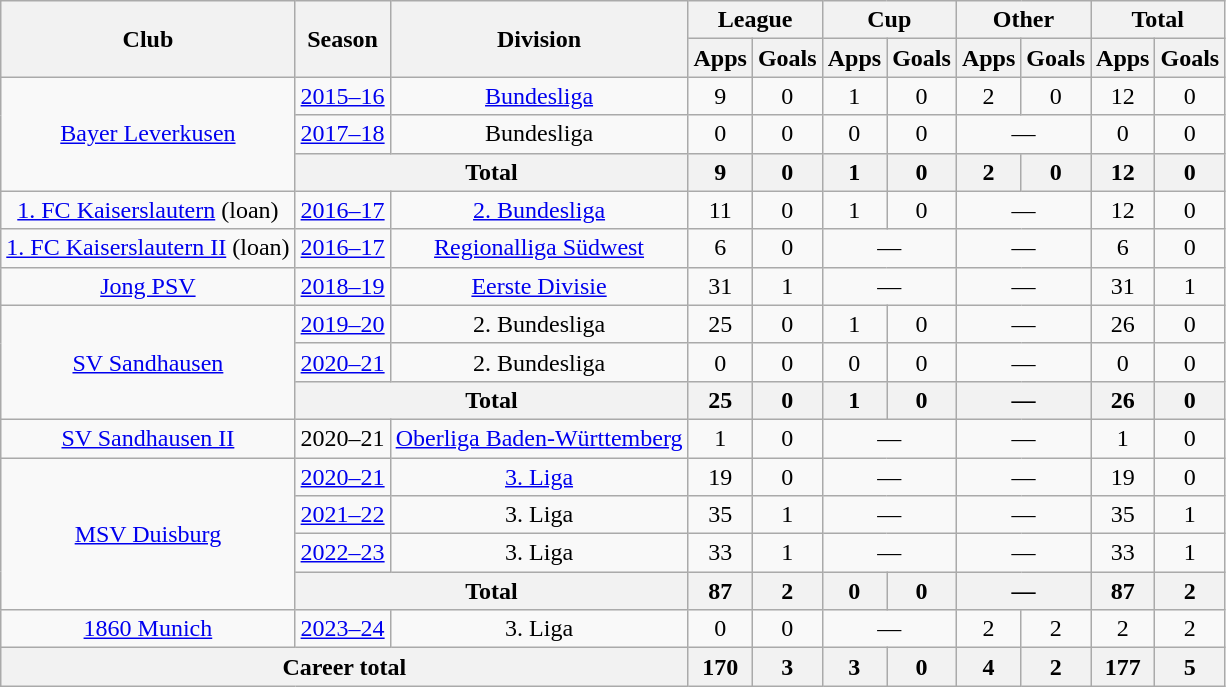<table class="wikitable" style="text-align:center">
<tr>
<th rowspan="2">Club</th>
<th rowspan="2">Season</th>
<th rowspan="2">Division</th>
<th colspan="2">League</th>
<th colspan="2">Cup</th>
<th colspan="2">Other</th>
<th colspan="2">Total</th>
</tr>
<tr>
<th>Apps</th>
<th>Goals</th>
<th>Apps</th>
<th>Goals</th>
<th>Apps</th>
<th>Goals</th>
<th>Apps</th>
<th>Goals</th>
</tr>
<tr>
<td rowspan="3"><a href='#'>Bayer Leverkusen</a></td>
<td><a href='#'>2015–16</a></td>
<td><a href='#'>Bundesliga</a></td>
<td>9</td>
<td>0</td>
<td>1</td>
<td>0</td>
<td>2</td>
<td>0</td>
<td>12</td>
<td>0</td>
</tr>
<tr>
<td><a href='#'>2017–18</a></td>
<td>Bundesliga</td>
<td>0</td>
<td>0</td>
<td>0</td>
<td>0</td>
<td colspan=2>—</td>
<td>0</td>
<td>0</td>
</tr>
<tr>
<th colspan="2">Total</th>
<th>9</th>
<th>0</th>
<th>1</th>
<th>0</th>
<th>2</th>
<th>0</th>
<th>12</th>
<th>0</th>
</tr>
<tr>
<td><a href='#'>1. FC Kaiserslautern</a> (loan)</td>
<td><a href='#'>2016–17</a></td>
<td><a href='#'>2. Bundesliga</a></td>
<td>11</td>
<td>0</td>
<td>1</td>
<td>0</td>
<td colspan=2>—</td>
<td>12</td>
<td>0</td>
</tr>
<tr>
<td><a href='#'>1. FC Kaiserslautern II</a> (loan)</td>
<td><a href='#'>2016–17</a></td>
<td><a href='#'>Regionalliga Südwest</a></td>
<td>6</td>
<td>0</td>
<td colspan=2>—</td>
<td colspan=2>—</td>
<td>6</td>
<td>0</td>
</tr>
<tr>
<td><a href='#'>Jong PSV</a></td>
<td><a href='#'>2018–19</a></td>
<td><a href='#'>Eerste Divisie</a></td>
<td>31</td>
<td>1</td>
<td colspan=2>—</td>
<td colspan=2>—</td>
<td>31</td>
<td>1</td>
</tr>
<tr>
<td rowspan=3><a href='#'>SV Sandhausen</a></td>
<td><a href='#'>2019–20</a></td>
<td>2. Bundesliga</td>
<td>25</td>
<td>0</td>
<td>1</td>
<td>0</td>
<td colspan=2>—</td>
<td>26</td>
<td>0</td>
</tr>
<tr>
<td><a href='#'>2020–21</a></td>
<td>2. Bundesliga</td>
<td>0</td>
<td>0</td>
<td>0</td>
<td>0</td>
<td colspan=2>—</td>
<td>0</td>
<td>0</td>
</tr>
<tr>
<th colspan="2">Total</th>
<th>25</th>
<th>0</th>
<th>1</th>
<th>0</th>
<th colspan=2>—</th>
<th>26</th>
<th>0</th>
</tr>
<tr>
<td><a href='#'>SV Sandhausen II</a></td>
<td>2020–21</td>
<td><a href='#'>Oberliga Baden-Württemberg</a></td>
<td>1</td>
<td>0</td>
<td colspan=2>—</td>
<td colspan=2>—</td>
<td>1</td>
<td>0</td>
</tr>
<tr>
<td rowspan="4"><a href='#'>MSV Duisburg</a></td>
<td><a href='#'>2020–21</a></td>
<td><a href='#'>3. Liga</a></td>
<td>19</td>
<td>0</td>
<td colspan="2">—</td>
<td colspan="2">—</td>
<td>19</td>
<td>0</td>
</tr>
<tr>
<td><a href='#'>2021–22</a></td>
<td>3. Liga</td>
<td>35</td>
<td>1</td>
<td colspan="2">—</td>
<td colspan="2">—</td>
<td>35</td>
<td>1</td>
</tr>
<tr>
<td><a href='#'>2022–23</a></td>
<td>3. Liga</td>
<td>33</td>
<td>1</td>
<td colspan="2">—</td>
<td colspan="2">—</td>
<td>33</td>
<td>1</td>
</tr>
<tr>
<th colspan="2">Total</th>
<th>87</th>
<th>2</th>
<th>0</th>
<th>0</th>
<th colspan="2">—</th>
<th>87</th>
<th>2</th>
</tr>
<tr>
<td><a href='#'>1860 Munich</a></td>
<td><a href='#'>2023–24</a></td>
<td>3. Liga</td>
<td>0</td>
<td>0</td>
<td colspan="2">—</td>
<td>2</td>
<td>2</td>
<td>2</td>
<td>2</td>
</tr>
<tr>
<th colspan="3">Career total</th>
<th>170</th>
<th>3</th>
<th>3</th>
<th>0</th>
<th>4</th>
<th>2</th>
<th>177</th>
<th>5</th>
</tr>
</table>
